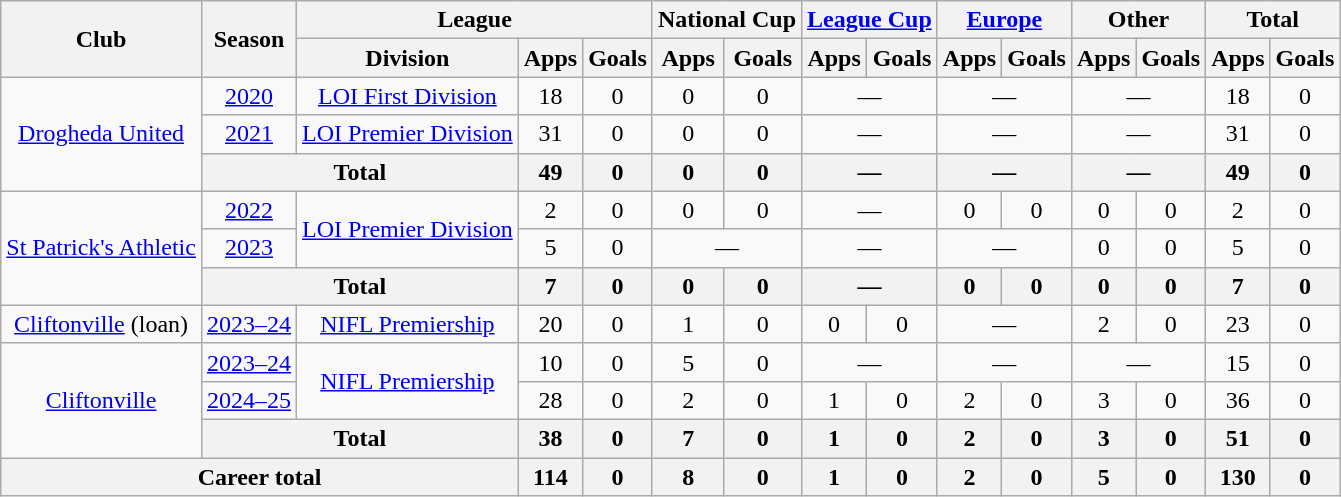<table class="wikitable" style="text-align:center">
<tr>
<th rowspan="2">Club</th>
<th rowspan="2">Season</th>
<th colspan="3">League</th>
<th colspan="2">National Cup</th>
<th colspan="2"><a href='#'>League Cup</a></th>
<th colspan="2"><a href='#'>Europe</a></th>
<th colspan="2">Other</th>
<th colspan="2">Total</th>
</tr>
<tr>
<th>Division</th>
<th>Apps</th>
<th>Goals</th>
<th>Apps</th>
<th>Goals</th>
<th>Apps</th>
<th>Goals</th>
<th>Apps</th>
<th>Goals</th>
<th>Apps</th>
<th>Goals</th>
<th>Apps</th>
<th>Goals</th>
</tr>
<tr>
<td rowspan="3"><a href='#'>Drogheda United</a></td>
<td><a href='#'>2020</a></td>
<td><a href='#'>LOI First Division</a></td>
<td>18</td>
<td>0</td>
<td>0</td>
<td>0</td>
<td colspan="2">—</td>
<td colspan="2">—</td>
<td colspan="2">—</td>
<td>18</td>
<td>0</td>
</tr>
<tr>
<td><a href='#'>2021</a></td>
<td><a href='#'>LOI Premier Division</a></td>
<td>31</td>
<td>0</td>
<td>0</td>
<td>0</td>
<td colspan="2">—</td>
<td colspan="2">—</td>
<td colspan="2">—</td>
<td>31</td>
<td>0</td>
</tr>
<tr>
<th colspan="2">Total</th>
<th>49</th>
<th>0</th>
<th>0</th>
<th>0</th>
<th colspan="2">—</th>
<th colspan="2">—</th>
<th colspan="2">—</th>
<th>49</th>
<th>0</th>
</tr>
<tr>
<td rowspan="3"><a href='#'>St Patrick's Athletic</a></td>
<td><a href='#'>2022</a></td>
<td rowspan="2"><a href='#'>LOI Premier Division</a></td>
<td>2</td>
<td>0</td>
<td>0</td>
<td>0</td>
<td colspan="2">—</td>
<td>0</td>
<td>0</td>
<td>0</td>
<td>0</td>
<td>2</td>
<td>0</td>
</tr>
<tr>
<td><a href='#'>2023</a></td>
<td>5</td>
<td>0</td>
<td colspan="2">—</td>
<td colspan="2">—</td>
<td colspan="2">—</td>
<td>0</td>
<td>0</td>
<td>5</td>
<td>0</td>
</tr>
<tr>
<th colspan="2">Total</th>
<th>7</th>
<th>0</th>
<th>0</th>
<th>0</th>
<th colspan="2">—</th>
<th>0</th>
<th>0</th>
<th>0</th>
<th>0</th>
<th>7</th>
<th>0</th>
</tr>
<tr>
<td><a href='#'>Cliftonville</a> (loan)</td>
<td><a href='#'>2023–24</a></td>
<td><a href='#'>NIFL Premiership</a></td>
<td>20</td>
<td>0</td>
<td>1</td>
<td>0</td>
<td>0</td>
<td>0</td>
<td colspan="2">—</td>
<td>2</td>
<td>0</td>
<td>23</td>
<td>0</td>
</tr>
<tr>
<td rowspan="3"><a href='#'>Cliftonville</a></td>
<td><a href='#'>2023–24</a></td>
<td rowspan="2"><a href='#'>NIFL Premiership</a></td>
<td>10</td>
<td>0</td>
<td>5</td>
<td>0</td>
<td colspan="2">—</td>
<td colspan="2">—</td>
<td colspan="2">—</td>
<td>15</td>
<td>0</td>
</tr>
<tr>
<td><a href='#'>2024–25</a></td>
<td>28</td>
<td>0</td>
<td>2</td>
<td>0</td>
<td>1</td>
<td>0</td>
<td>2</td>
<td>0</td>
<td>3</td>
<td>0</td>
<td>36</td>
<td>0</td>
</tr>
<tr>
<th colspan="2">Total</th>
<th>38</th>
<th>0</th>
<th>7</th>
<th>0</th>
<th>1</th>
<th>0</th>
<th>2</th>
<th>0</th>
<th>3</th>
<th>0</th>
<th>51</th>
<th>0</th>
</tr>
<tr>
<th colspan="3">Career total</th>
<th>114</th>
<th>0</th>
<th>8</th>
<th>0</th>
<th>1</th>
<th>0</th>
<th>2</th>
<th>0</th>
<th>5</th>
<th>0</th>
<th>130</th>
<th>0</th>
</tr>
</table>
